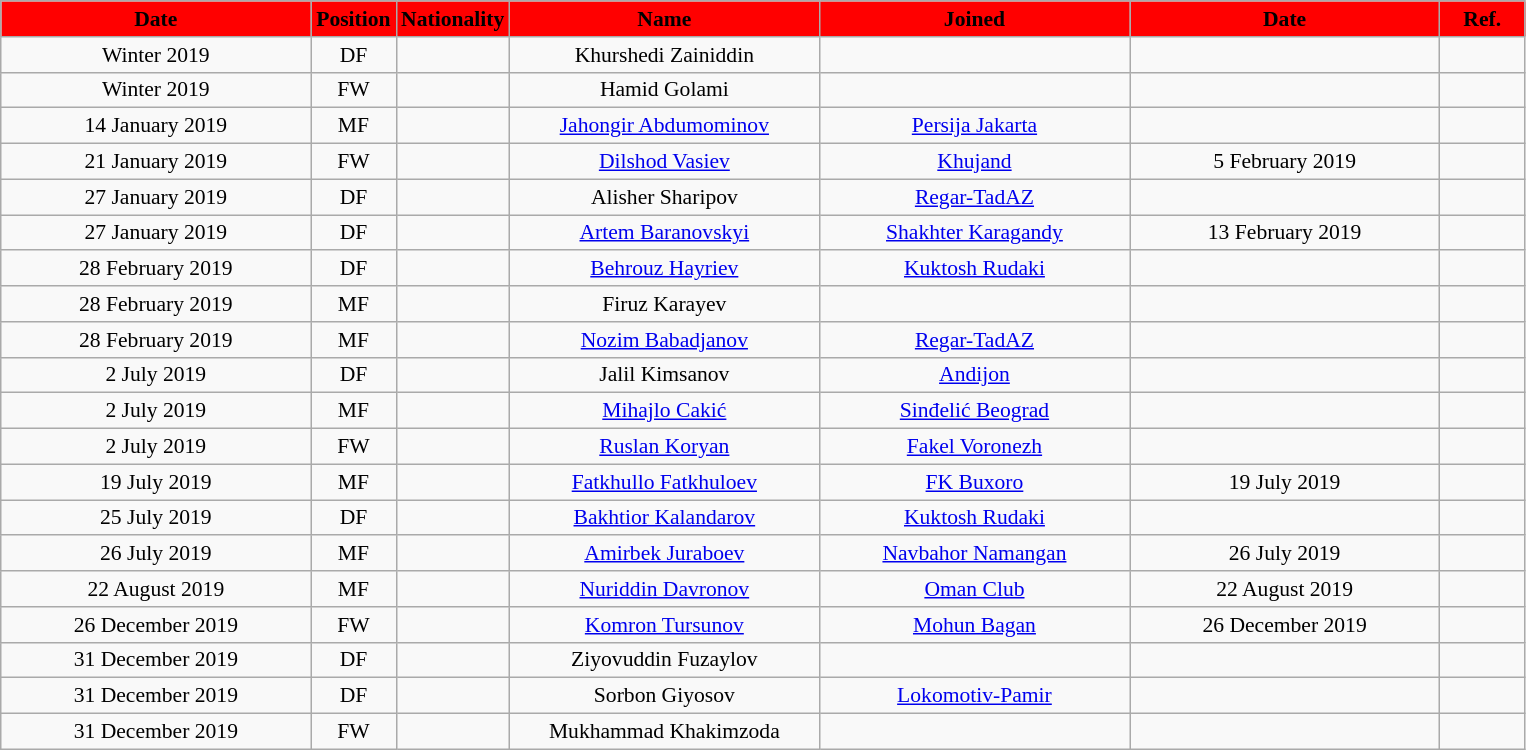<table class="wikitable"  style="text-align:center; font-size:90%; ">
<tr>
<th style="background:#FF0000; color:#000000; width:200px;">Date</th>
<th style="background:#FF0000; color:#000000; width:50px;">Position</th>
<th style="background:#FF0000; color:#000000; width:50px;">Nationality</th>
<th style="background:#FF0000; color:#000000; width:200px;">Name</th>
<th style="background:#FF0000; color:#000000; width:200px;">Joined</th>
<th style="background:#FF0000; color:#000000; width:200px;">Date</th>
<th style="background:#FF0000; color:#000000; width:50px;">Ref.</th>
</tr>
<tr>
<td>Winter 2019</td>
<td>DF</td>
<td></td>
<td>Khurshedi Zainiddin</td>
<td></td>
<td></td>
</tr>
<tr>
<td>Winter 2019</td>
<td>FW</td>
<td></td>
<td>Hamid Golami</td>
<td></td>
<td></td>
<td></td>
</tr>
<tr>
<td>14 January 2019</td>
<td>MF</td>
<td></td>
<td><a href='#'>Jahongir Abdumominov</a></td>
<td><a href='#'>Persija Jakarta</a></td>
<td></td>
<td></td>
</tr>
<tr>
<td>21 January 2019</td>
<td>FW</td>
<td></td>
<td><a href='#'>Dilshod Vasiev</a></td>
<td><a href='#'>Khujand</a></td>
<td>5 February 2019</td>
<td></td>
</tr>
<tr>
<td>27 January 2019</td>
<td>DF</td>
<td></td>
<td>Alisher Sharipov</td>
<td><a href='#'>Regar-TadAZ</a></td>
<td></td>
<td></td>
</tr>
<tr>
<td>27 January 2019</td>
<td>DF</td>
<td></td>
<td><a href='#'>Artem Baranovskyi</a></td>
<td><a href='#'>Shakhter Karagandy</a></td>
<td>13 February 2019</td>
<td></td>
</tr>
<tr>
<td>28 February 2019</td>
<td>DF</td>
<td></td>
<td><a href='#'>Behrouz Hayriev</a></td>
<td><a href='#'>Kuktosh Rudaki</a></td>
<td></td>
<td></td>
</tr>
<tr>
<td>28 February 2019</td>
<td>MF</td>
<td></td>
<td>Firuz Karayev</td>
<td></td>
<td></td>
<td></td>
</tr>
<tr>
<td>28 February 2019</td>
<td>MF</td>
<td></td>
<td><a href='#'>Nozim Babadjanov</a></td>
<td><a href='#'>Regar-TadAZ</a></td>
<td></td>
<td></td>
</tr>
<tr>
<td>2 July 2019</td>
<td>DF</td>
<td></td>
<td>Jalil Kimsanov</td>
<td><a href='#'>Andijon</a></td>
<td></td>
<td></td>
</tr>
<tr>
<td>2 July 2019</td>
<td>MF</td>
<td></td>
<td><a href='#'>Mihajlo Cakić</a></td>
<td><a href='#'>Sinđelić Beograd</a></td>
<td></td>
<td></td>
</tr>
<tr>
<td>2 July 2019</td>
<td>FW</td>
<td></td>
<td><a href='#'>Ruslan Koryan</a></td>
<td><a href='#'>Fakel Voronezh</a></td>
<td></td>
<td></td>
</tr>
<tr>
<td>19 July 2019</td>
<td>MF</td>
<td></td>
<td><a href='#'>Fatkhullo Fatkhuloev</a></td>
<td><a href='#'>FK Buxoro</a></td>
<td>19 July 2019</td>
<td></td>
</tr>
<tr>
<td>25 July 2019</td>
<td>DF</td>
<td></td>
<td><a href='#'>Bakhtior Kalandarov</a></td>
<td><a href='#'>Kuktosh Rudaki</a></td>
<td></td>
<td></td>
</tr>
<tr>
<td>26 July 2019</td>
<td>MF</td>
<td></td>
<td><a href='#'>Amirbek Juraboev</a></td>
<td><a href='#'>Navbahor Namangan</a></td>
<td>26 July 2019</td>
<td></td>
</tr>
<tr>
<td>22 August 2019</td>
<td>MF</td>
<td></td>
<td><a href='#'>Nuriddin Davronov</a></td>
<td><a href='#'>Oman Club</a></td>
<td>22 August 2019</td>
<td></td>
</tr>
<tr>
<td>26 December 2019</td>
<td>FW</td>
<td></td>
<td><a href='#'>Komron Tursunov</a></td>
<td><a href='#'>Mohun Bagan</a></td>
<td>26 December 2019</td>
<td></td>
</tr>
<tr>
<td>31 December 2019</td>
<td>DF</td>
<td></td>
<td>Ziyovuddin Fuzaylov</td>
<td></td>
<td></td>
<td></td>
</tr>
<tr>
<td>31 December 2019</td>
<td>DF</td>
<td></td>
<td>Sorbon Giyosov</td>
<td><a href='#'>Lokomotiv-Pamir</a></td>
<td></td>
<td></td>
</tr>
<tr>
<td>31 December 2019</td>
<td>FW</td>
<td></td>
<td>Mukhammad Khakimzoda</td>
<td></td>
<td></td>
<td></td>
</tr>
</table>
